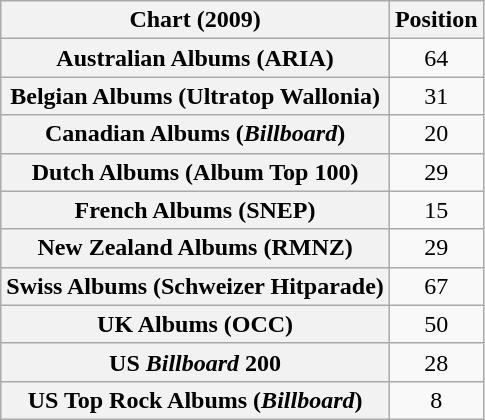<table class="wikitable sortable plainrowheaders">
<tr>
<th>Chart (2009)</th>
<th>Position</th>
</tr>
<tr>
<th scope="row">Australian Albums (ARIA)</th>
<td style="text-align:center;">64</td>
</tr>
<tr>
<th scope="row">Belgian Albums (Ultratop Wallonia)</th>
<td style="text-align:center;">31</td>
</tr>
<tr>
<th scope="row">Canadian Albums (<em>Billboard</em>)</th>
<td style="text-align:center;">20</td>
</tr>
<tr>
<th scope="row">Dutch Albums (Album Top 100)</th>
<td style="text-align:center;">29</td>
</tr>
<tr>
<th scope="row">French Albums (SNEP)</th>
<td style="text-align:center;">15</td>
</tr>
<tr>
<th scope="row">New Zealand Albums (RMNZ)</th>
<td style="text-align:center;">29</td>
</tr>
<tr>
<th scope="row">Swiss Albums (Schweizer Hitparade)</th>
<td style="text-align:center;">67</td>
</tr>
<tr>
<th scope="row">UK Albums (OCC)</th>
<td style="text-align:center;">50</td>
</tr>
<tr>
<th scope="row">US <em>Billboard</em> 200</th>
<td style="text-align:center;">28</td>
</tr>
<tr>
<th scope="row">US Top Rock Albums (<em>Billboard</em>)</th>
<td style="text-align:center;">8</td>
</tr>
</table>
